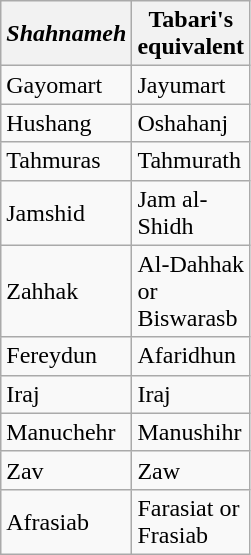<table class= "wikitable floatright">
<tr>
<th scope="col" style="width: 5px;"><em>Shahnameh</em><br></th>
<th scope="col" style="width: 15px;">Tabari's<br> equivalent</th>
</tr>
<tr>
<td>Gayomart</td>
<td>Jayumart</td>
</tr>
<tr>
<td>Hushang</td>
<td>Oshahanj</td>
</tr>
<tr>
<td>Tahmuras</td>
<td>Tahmurath</td>
</tr>
<tr>
<td>Jamshid</td>
<td>Jam al-Shidh</td>
</tr>
<tr>
<td>Zahhak</td>
<td>Al-Dahhak or Biswarasb</td>
</tr>
<tr>
<td>Fereydun</td>
<td>Afaridhun</td>
</tr>
<tr>
<td>Iraj</td>
<td>Iraj</td>
</tr>
<tr>
<td>Manuchehr</td>
<td>Manushihr</td>
</tr>
<tr>
<td>Zav</td>
<td>Zaw</td>
</tr>
<tr>
<td>Afrasiab</td>
<td>Farasiat or<br>Frasiab<br></td>
</tr>
</table>
